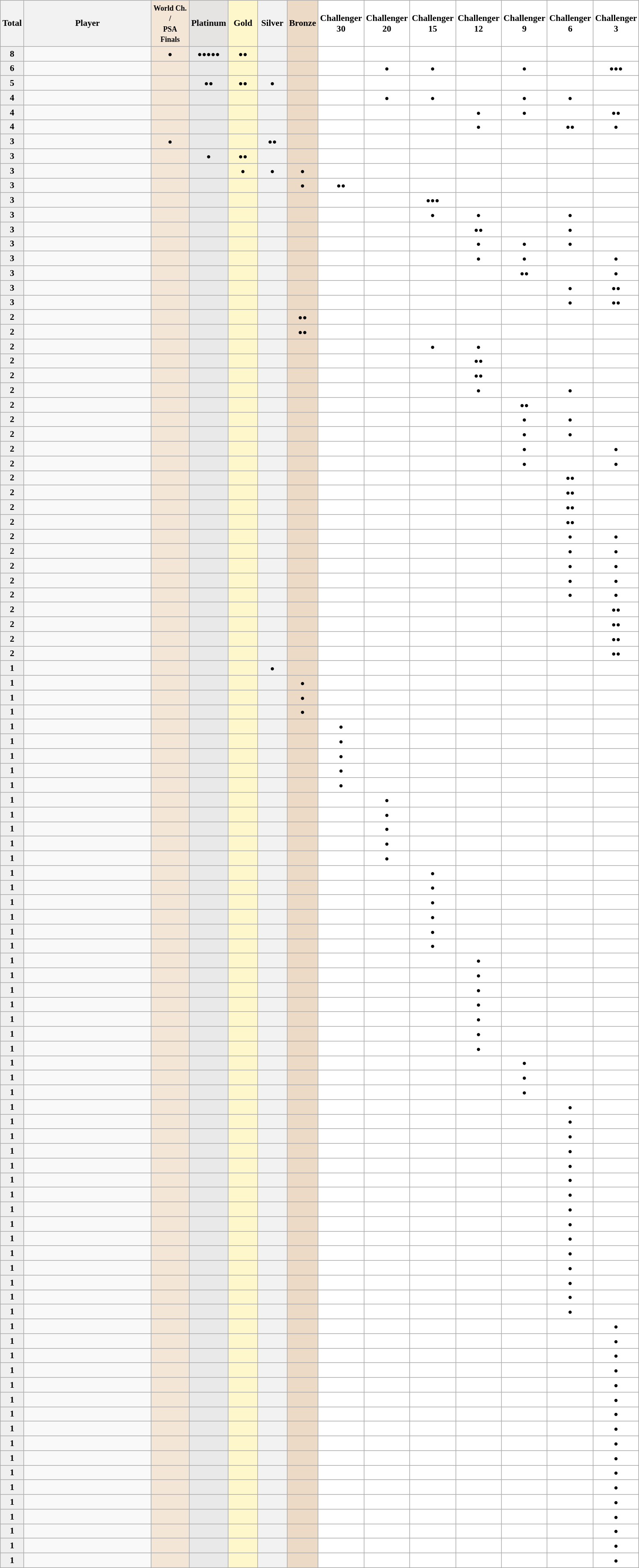<table class="sortable wikitable" style="font-size:90%">
<tr>
<th width="30">Total</th>
<th width="200">Player</th>
<th width="55" style="background:#F3E6D7;"><small>World Ch. /<br>PSA Finals</small></th>
<th width="41" style="background:#E5E4E2;">Platinum</th>
<th width="41" style="background:#fff7cc;">Gold</th>
<th width="41" style="background:#f2f2f2;">Silver</th>
<th width="41" style="background:#ecd9c6;">Bronze</th>
<th width="41" style="background:#fff;">Challenger 30</th>
<th width="41" style="background:#fff;">Challenger 20</th>
<th width="41" style="background:#fff;">Challenger 15</th>
<th width="41" style="background:#fff;">Challenger 12</th>
<th width="41" style="background:#fff;">Challenger 9</th>
<th width="41" style="background:#fff;">Challenger 6</th>
<th width="41" style="background:#fff;">Challenger 3</th>
</tr>
<tr style="text-align:center">
<td style="background:#efefef;"><strong>8</strong></td>
<td style="text-align:left"></td>
<td style="background:#F3E6D7;"> <small>●</small></td>
<td style="background:#E9E9E9;"> <small>●●●●●</small></td>
<td style="background:#fff7cc;"> <small>●●</small></td>
<td style="background:#f2f2f2;"> <small> </small></td>
<td style="background:#ecd9c6;"> <small> </small></td>
<td style="background:#fff;"> <small> </small></td>
<td style="background:#fff;"> <small> </small></td>
<td style="background:#fff;"> <small> </small></td>
<td style="background:#fff;"> <small> </small></td>
<td style="background:#fff;"> <small> </small></td>
<td style="background:#fff;"> <small> </small></td>
<td style="background:#fff;"> <small> </small></td>
</tr>
<tr style="text-align:center">
<td style="background:#efefef;"><strong>6</strong></td>
<td style="text-align:left"></td>
<td style="background:#F3E6D7;"> <small> </small></td>
<td style="background:#E9E9E9;"> <small> </small></td>
<td style="background:#fff7cc;"></td>
<td style="background:#f2f2f2;"> <small> </small></td>
<td style="background:#ecd9c6;"></td>
<td style="background:#fff;"> <small> </small></td>
<td style="background:#fff;"> <small>●</small></td>
<td style="background:#fff;"> <small>●</small></td>
<td style="background:#fff;"> <small> </small></td>
<td style="background:#fff;"> <small>●</small></td>
<td style="background:#fff;"> <small> </small></td>
<td style="background:#fff;"> <small>●●●</small></td>
</tr>
<tr style="text-align:center">
<td style="background:#efefef;"><strong>5</strong></td>
<td style="text-align:left"></td>
<td style="background:#F3E6D7;"> <small> </small></td>
<td style="background:#E9E9E9;"> <small>●●</small></td>
<td style="background:#fff7cc;"> <small>●●</small></td>
<td style="background:#f2f2f2;"> <small>●</small></td>
<td style="background:#ecd9c6;"> <small> </small></td>
<td style="background:#fff;"> <small> </small></td>
<td style="background:#fff;"> <small> </small></td>
<td style="background:#fff;"> <small> </small></td>
<td style="background:#fff;"> <small> </small></td>
<td style="background:#fff;"> <small> </small></td>
<td style="background:#fff;"> <small> </small></td>
<td style="background:#fff;"> <small> </small></td>
</tr>
<tr style="text-align:center">
<td style="background:#efefef;"><strong>4</strong></td>
<td style="text-align:left"></td>
<td style="background:#F3E6D7;"> <small> </small></td>
<td style="background:#E9E9E9;"> <small> </small></td>
<td style="background:#fff7cc;"></td>
<td style="background:#f2f2f2;"> <small> </small></td>
<td style="background:#ecd9c6;"></td>
<td style="background:#fff;"> <small> </small></td>
<td style="background:#fff;"> <small>●</small></td>
<td style="background:#fff;"> <small>●</small></td>
<td style="background:#fff;"> <small> </small></td>
<td style="background:#fff;"> <small>●</small></td>
<td style="background:#fff;"> <small>●</small></td>
<td style="background:#fff;"> <small> </small></td>
</tr>
<tr style="text-align:center">
<td style="background:#efefef;"><strong>4</strong></td>
<td style="text-align:left"></td>
<td style="background:#F3E6D7;"> <small> </small></td>
<td style="background:#E9E9E9;"> <small> </small></td>
<td style="background:#fff7cc;"></td>
<td style="background:#f2f2f2;"> <small> </small></td>
<td style="background:#ecd9c6;"></td>
<td style="background:#fff;"> <small> </small></td>
<td style="background:#fff;"> <small> </small></td>
<td style="background:#fff;"> <small> </small></td>
<td style="background:#fff;"> <small>●</small></td>
<td style="background:#fff;"> <small>●</small></td>
<td style="background:#fff;"> <small> </small></td>
<td style="background:#fff;"> <small>●●</small></td>
</tr>
<tr style="text-align:center">
<td style="background:#efefef;"><strong>4</strong></td>
<td style="text-align:left"></td>
<td style="background:#F3E6D7;"> <small> </small></td>
<td style="background:#E9E9E9;"> <small> </small></td>
<td style="background:#fff7cc;"></td>
<td style="background:#f2f2f2;"> <small> </small></td>
<td style="background:#ecd9c6;"></td>
<td style="background:#fff;"> <small> </small></td>
<td style="background:#fff;"> <small> </small></td>
<td style="background:#fff;"> <small> </small></td>
<td style="background:#fff;"> <small>●</small></td>
<td style="background:#fff;"> <small> </small></td>
<td style="background:#fff;"> <small>●●</small></td>
<td style="background:#fff;"> <small>●</small></td>
</tr>
<tr style="text-align:center">
<td style="background:#efefef;"><strong>3</strong></td>
<td style="text-align:left"></td>
<td style="background:#F3E6D7;"> <small>●</small></td>
<td style="background:#E9E9E9;"> <small> </small></td>
<td style="background:#fff7cc;"> <small> </small></td>
<td style="background:#f2f2f2;"> <small>●●</small></td>
<td style="background:#ecd9c6;"> <small> </small></td>
<td style="background:#fff;"> <small> </small></td>
<td style="background:#fff;"> <small> </small></td>
<td style="background:#fff;"> <small> </small></td>
<td style="background:#fff;"> <small> </small></td>
<td style="background:#fff;"> <small> </small></td>
<td style="background:#fff;"> <small> </small></td>
<td style="background:#fff;"> <small> </small></td>
</tr>
<tr style="text-align:center">
<td style="background:#efefef;"><strong>3</strong></td>
<td style="text-align:left"></td>
<td style="background:#F3E6D7;"> <small> </small></td>
<td style="background:#E9E9E9;"> <small>●</small></td>
<td style="background:#fff7cc;"> <small>●●</small></td>
<td style="background:#f2f2f2;"> <small> </small></td>
<td style="background:#ecd9c6;"> <small> </small></td>
<td style="background:#fff;"> <small> </small></td>
<td style="background:#fff;"> <small> </small></td>
<td style="background:#fff;"> <small> </small></td>
<td style="background:#fff;"> <small> </small></td>
<td style="background:#fff;"> <small> </small></td>
<td style="background:#fff;"> <small> </small></td>
<td style="background:#fff;"> <small> </small></td>
</tr>
<tr style="text-align:center">
<td style="background:#efefef;"><strong>3</strong></td>
<td style="text-align:left"></td>
<td style="background:#F3E6D7;"> <small> </small></td>
<td style="background:#E9E9E9;"> <small> </small></td>
<td style="background:#fff7cc;"> <small>●</small></td>
<td style="background:#f2f2f2;"> <small>●</small></td>
<td style="background:#ecd9c6;"> <small>●</small></td>
<td style="background:#fff;"> <small> </small></td>
<td style="background:#fff;"> <small> </small></td>
<td style="background:#fff;"> <small> </small></td>
<td style="background:#fff;"> <small> </small></td>
<td style="background:#fff;"> <small> </small></td>
<td style="background:#fff;"> <small> </small></td>
<td style="background:#fff;"> <small> </small></td>
</tr>
<tr style="text-align:center">
<td style="background:#efefef;"><strong>3</strong></td>
<td style="text-align:left"></td>
<td style="background:#F3E6D7;"> <small> </small></td>
<td style="background:#E9E9E9;"> <small> </small></td>
<td style="background:#fff7cc;"></td>
<td style="background:#f2f2f2;"> <small> </small></td>
<td style="background:#ecd9c6;"> <small>●</small></td>
<td style="background:#fff;"> <small>●●</small></td>
<td style="background:#fff;"> <small> </small></td>
<td style="background:#fff;"> <small> </small></td>
<td style="background:#fff;"> <small> </small></td>
<td style="background:#fff;"> <small> </small></td>
<td style="background:#fff;"> <small> </small></td>
<td style="background:#fff;"> <small> </small></td>
</tr>
<tr style="text-align:center">
<td style="background:#efefef;"><strong>3</strong></td>
<td style="text-align:left"></td>
<td style="background:#F3E6D7;"> <small> </small></td>
<td style="background:#E9E9E9;"> <small> </small></td>
<td style="background:#fff7cc;"></td>
<td style="background:#f2f2f2;"> <small> </small></td>
<td style="background:#ecd9c6;"></td>
<td style="background:#fff;"> <small> </small></td>
<td style="background:#fff;"> <small> </small></td>
<td style="background:#fff;"> <small>●●●</small></td>
<td style="background:#fff;"> <small> </small></td>
<td style="background:#fff;"> <small> </small></td>
<td style="background:#fff;"> <small> </small></td>
<td style="background:#fff;"> <small> </small></td>
</tr>
<tr style="text-align:center">
<td style="background:#efefef;"><strong>3</strong></td>
<td style="text-align:left"></td>
<td style="background:#F3E6D7;"> <small> </small></td>
<td style="background:#E9E9E9;"> <small> </small></td>
<td style="background:#fff7cc;"></td>
<td style="background:#f2f2f2;"> <small> </small></td>
<td style="background:#ecd9c6;"></td>
<td style="background:#fff;"> <small> </small></td>
<td style="background:#fff;"> <small> </small></td>
<td style="background:#fff;"> <small>●</small></td>
<td style="background:#fff;"> <small>●</small></td>
<td style="background:#fff;"> <small> </small></td>
<td style="background:#fff;"> <small>●</small></td>
<td style="background:#fff;"> <small> </small></td>
</tr>
<tr style="text-align:center">
<td style="background:#efefef;"><strong>3</strong></td>
<td style="text-align:left"></td>
<td style="background:#F3E6D7;"> <small> </small></td>
<td style="background:#E9E9E9;"> <small> </small></td>
<td style="background:#fff7cc;"></td>
<td style="background:#f2f2f2;"> <small> </small></td>
<td style="background:#ecd9c6;"></td>
<td style="background:#fff;"> <small> </small></td>
<td style="background:#fff;"> <small> </small></td>
<td style="background:#fff;"> <small> </small></td>
<td style="background:#fff;"> <small>●●</small></td>
<td style="background:#fff;"> <small> </small></td>
<td style="background:#fff;"> <small>●</small></td>
<td style="background:#fff;"> <small> </small></td>
</tr>
<tr style="text-align:center">
<td style="background:#efefef;"><strong>3</strong></td>
<td style="text-align:left"></td>
<td style="background:#F3E6D7;"> <small> </small></td>
<td style="background:#E9E9E9;"> <small> </small></td>
<td style="background:#fff7cc;"></td>
<td style="background:#f2f2f2;"> <small> </small></td>
<td style="background:#ecd9c6;"></td>
<td style="background:#fff;"> <small> </small></td>
<td style="background:#fff;"> <small> </small></td>
<td style="background:#fff;"> <small> </small></td>
<td style="background:#fff;"> <small>●</small></td>
<td style="background:#fff;"> <small>●</small></td>
<td style="background:#fff;"> <small>●</small></td>
<td style="background:#fff;"> <small> </small></td>
</tr>
<tr style="text-align:center">
<td style="background:#efefef;"><strong>3</strong></td>
<td style="text-align:left"></td>
<td style="background:#F3E6D7;"> <small> </small></td>
<td style="background:#E9E9E9;"> <small> </small></td>
<td style="background:#fff7cc;"></td>
<td style="background:#f2f2f2;"> <small> </small></td>
<td style="background:#ecd9c6;"></td>
<td style="background:#fff;"> <small> </small></td>
<td style="background:#fff;"> <small> </small></td>
<td style="background:#fff;"> <small> </small></td>
<td style="background:#fff;"> <small>●</small></td>
<td style="background:#fff;"> <small>●</small></td>
<td style="background:#fff;"> <small> </small></td>
<td style="background:#fff;"> <small>●</small></td>
</tr>
<tr style="text-align:center">
<td style="background:#efefef;"><strong>3</strong></td>
<td style="text-align:left"></td>
<td style="background:#F3E6D7;"> <small> </small></td>
<td style="background:#E9E9E9;"> <small> </small></td>
<td style="background:#fff7cc;"></td>
<td style="background:#f2f2f2;"> <small> </small></td>
<td style="background:#ecd9c6;"></td>
<td style="background:#fff;"> <small> </small></td>
<td style="background:#fff;"> <small> </small></td>
<td style="background:#fff;"> <small> </small></td>
<td style="background:#fff;"> <small> </small></td>
<td style="background:#fff;"> <small>●●</small></td>
<td style="background:#fff;"> <small> </small></td>
<td style="background:#fff;"> <small>●</small></td>
</tr>
<tr style="text-align:center">
<td style="background:#efefef;"><strong>3</strong></td>
<td style="text-align:left"></td>
<td style="background:#F3E6D7;"> <small> </small></td>
<td style="background:#E9E9E9;"> <small> </small></td>
<td style="background:#fff7cc;"></td>
<td style="background:#f2f2f2;"> <small> </small></td>
<td style="background:#ecd9c6;"></td>
<td style="background:#fff;"> <small> </small></td>
<td style="background:#fff;"> <small> </small></td>
<td style="background:#fff;"> <small> </small></td>
<td style="background:#fff;"> <small> </small></td>
<td style="background:#fff;"> <small> </small></td>
<td style="background:#fff;"> <small>●</small></td>
<td style="background:#fff;"> <small>●●</small></td>
</tr>
<tr style="text-align:center">
<td style="background:#efefef;"><strong>3</strong></td>
<td style="text-align:left"></td>
<td style="background:#F3E6D7;"> <small> </small></td>
<td style="background:#E9E9E9;"> <small> </small></td>
<td style="background:#fff7cc;"></td>
<td style="background:#f2f2f2;"> <small> </small></td>
<td style="background:#ecd9c6;"></td>
<td style="background:#fff;"> <small> </small></td>
<td style="background:#fff;"> <small> </small></td>
<td style="background:#fff;"> <small> </small></td>
<td style="background:#fff;"> <small> </small></td>
<td style="background:#fff;"> <small> </small></td>
<td style="background:#fff;"> <small>●</small></td>
<td style="background:#fff;"> <small>●●</small></td>
</tr>
<tr style="text-align:center">
<td style="background:#efefef;"><strong>2</strong></td>
<td style="text-align:left"></td>
<td style="background:#F3E6D7;"> <small> </small></td>
<td style="background:#E9E9E9;"> <small> </small></td>
<td style="background:#fff7cc;"></td>
<td style="background:#f2f2f2;"> <small> </small></td>
<td style="background:#ecd9c6;"> <small>●●</small></td>
<td style="background:#fff;"> <small> </small></td>
<td style="background:#fff;"> <small> </small></td>
<td style="background:#fff;"> <small> </small></td>
<td style="background:#fff;"> <small> </small></td>
<td style="background:#fff;"> <small> </small></td>
<td style="background:#fff;"> <small> </small></td>
<td style="background:#fff;"> <small> </small></td>
</tr>
<tr style="text-align:center">
<td style="background:#efefef;"><strong>2</strong></td>
<td style="text-align:left"></td>
<td style="background:#F3E6D7;"> <small> </small></td>
<td style="background:#E9E9E9;"> <small> </small></td>
<td style="background:#fff7cc;"></td>
<td style="background:#f2f2f2;"> <small> </small></td>
<td style="background:#ecd9c6;"> <small>●●</small></td>
<td style="background:#fff;"> <small> </small></td>
<td style="background:#fff;"> <small> </small></td>
<td style="background:#fff;"> <small> </small></td>
<td style="background:#fff;"> <small> </small></td>
<td style="background:#fff;"> <small> </small></td>
<td style="background:#fff;"> <small> </small></td>
<td style="background:#fff;"> <small> </small></td>
</tr>
<tr style="text-align:center">
<td style="background:#efefef;"><strong>2</strong></td>
<td style="text-align:left"></td>
<td style="background:#F3E6D7;"> <small> </small></td>
<td style="background:#E9E9E9;"> <small> </small></td>
<td style="background:#fff7cc;"></td>
<td style="background:#f2f2f2;"> <small> </small></td>
<td style="background:#ecd9c6;"></td>
<td style="background:#fff;"> <small> </small></td>
<td style="background:#fff;"> <small> </small></td>
<td style="background:#fff;"> <small>●</small></td>
<td style="background:#fff;"> <small>●</small></td>
<td style="background:#fff;"> <small> </small></td>
<td style="background:#fff;"> <small> </small></td>
<td style="background:#fff;"> <small> </small></td>
</tr>
<tr style="text-align:center">
<td style="background:#efefef;"><strong>2</strong></td>
<td style="text-align:left"></td>
<td style="background:#F3E6D7;"> <small> </small></td>
<td style="background:#E9E9E9;"> <small> </small></td>
<td style="background:#fff7cc;"></td>
<td style="background:#f2f2f2;"> <small> </small></td>
<td style="background:#ecd9c6;"></td>
<td style="background:#fff;"> <small> </small></td>
<td style="background:#fff;"> <small> </small></td>
<td style="background:#fff;"> <small> </small></td>
<td style="background:#fff;"> <small>●●</small></td>
<td style="background:#fff;"> <small> </small></td>
<td style="background:#fff;"> <small> </small></td>
<td style="background:#fff;"> <small> </small></td>
</tr>
<tr style="text-align:center">
<td style="background:#efefef;"><strong>2</strong></td>
<td style="text-align:left"></td>
<td style="background:#F3E6D7;"> <small> </small></td>
<td style="background:#E9E9E9;"> <small> </small></td>
<td style="background:#fff7cc;"></td>
<td style="background:#f2f2f2;"> <small> </small></td>
<td style="background:#ecd9c6;"></td>
<td style="background:#fff;"> <small> </small></td>
<td style="background:#fff;"> <small> </small></td>
<td style="background:#fff;"> <small> </small></td>
<td style="background:#fff;"> <small>●●</small></td>
<td style="background:#fff;"> <small> </small></td>
<td style="background:#fff;"> <small> </small></td>
<td style="background:#fff;"> <small> </small></td>
</tr>
<tr style="text-align:center">
<td style="background:#efefef;"><strong>2</strong></td>
<td style="text-align:left"></td>
<td style="background:#F3E6D7;"> <small> </small></td>
<td style="background:#E9E9E9;"> <small> </small></td>
<td style="background:#fff7cc;"></td>
<td style="background:#f2f2f2;"> <small> </small></td>
<td style="background:#ecd9c6;"></td>
<td style="background:#fff;"> <small> </small></td>
<td style="background:#fff;"> <small> </small></td>
<td style="background:#fff;"> <small> </small></td>
<td style="background:#fff;"> <small>●</small></td>
<td style="background:#fff;"> <small> </small></td>
<td style="background:#fff;"> <small>●</small></td>
<td style="background:#fff;"> <small> </small></td>
</tr>
<tr style="text-align:center">
<td style="background:#efefef;"><strong>2</strong></td>
<td style="text-align:left"></td>
<td style="background:#F3E6D7;"> <small> </small></td>
<td style="background:#E9E9E9;"> <small> </small></td>
<td style="background:#fff7cc;"></td>
<td style="background:#f2f2f2;"> <small> </small></td>
<td style="background:#ecd9c6;"></td>
<td style="background:#fff;"> <small> </small></td>
<td style="background:#fff;"> <small> </small></td>
<td style="background:#fff;"> <small> </small></td>
<td style="background:#fff;"> <small> </small></td>
<td style="background:#fff;"> <small>●●</small></td>
<td style="background:#fff;"> <small> </small></td>
<td style="background:#fff;"> <small> </small></td>
</tr>
<tr style="text-align:center">
<td style="background:#efefef;"><strong>2</strong></td>
<td style="text-align:left"></td>
<td style="background:#F3E6D7;"> <small> </small></td>
<td style="background:#E9E9E9;"> <small> </small></td>
<td style="background:#fff7cc;"></td>
<td style="background:#f2f2f2;"> <small> </small></td>
<td style="background:#ecd9c6;"></td>
<td style="background:#fff;"> <small> </small></td>
<td style="background:#fff;"> <small> </small></td>
<td style="background:#fff;"> <small> </small></td>
<td style="background:#fff;"> <small> </small></td>
<td style="background:#fff;"> <small>●</small></td>
<td style="background:#fff;"> <small>●</small></td>
<td style="background:#fff;"> <small> </small></td>
</tr>
<tr style="text-align:center">
<td style="background:#efefef;"><strong>2</strong></td>
<td style="text-align:left"></td>
<td style="background:#F3E6D7;"> <small> </small></td>
<td style="background:#E9E9E9;"> <small> </small></td>
<td style="background:#fff7cc;"></td>
<td style="background:#f2f2f2;"> <small> </small></td>
<td style="background:#ecd9c6;"></td>
<td style="background:#fff;"> <small> </small></td>
<td style="background:#fff;"> <small> </small></td>
<td style="background:#fff;"> <small> </small></td>
<td style="background:#fff;"> <small> </small></td>
<td style="background:#fff;"> <small>●</small></td>
<td style="background:#fff;"> <small>●</small></td>
<td style="background:#fff;"> <small> </small></td>
</tr>
<tr style="text-align:center">
<td style="background:#efefef;"><strong>2</strong></td>
<td style="text-align:left"></td>
<td style="background:#F3E6D7;"> <small> </small></td>
<td style="background:#E9E9E9;"> <small> </small></td>
<td style="background:#fff7cc;"></td>
<td style="background:#f2f2f2;"> <small> </small></td>
<td style="background:#ecd9c6;"></td>
<td style="background:#fff;"> <small> </small></td>
<td style="background:#fff;"> <small> </small></td>
<td style="background:#fff;"> <small> </small></td>
<td style="background:#fff;"> <small> </small></td>
<td style="background:#fff;"> <small>●</small></td>
<td style="background:#fff;"> <small> </small></td>
<td style="background:#fff;"> <small>●</small></td>
</tr>
<tr style="text-align:center">
<td style="background:#efefef;"><strong>2</strong></td>
<td style="text-align:left"></td>
<td style="background:#F3E6D7;"> <small> </small></td>
<td style="background:#E9E9E9;"> <small> </small></td>
<td style="background:#fff7cc;"></td>
<td style="background:#f2f2f2;"> <small> </small></td>
<td style="background:#ecd9c6;"></td>
<td style="background:#fff;"> <small> </small></td>
<td style="background:#fff;"> <small> </small></td>
<td style="background:#fff;"> <small> </small></td>
<td style="background:#fff;"> <small> </small></td>
<td style="background:#fff;"> <small>●</small></td>
<td style="background:#fff;"> <small> </small></td>
<td style="background:#fff;"> <small>●</small></td>
</tr>
<tr style="text-align:center">
<td style="background:#efefef;"><strong>2</strong></td>
<td style="text-align:left"></td>
<td style="background:#F3E6D7;"> <small> </small></td>
<td style="background:#E9E9E9;"> <small> </small></td>
<td style="background:#fff7cc;"></td>
<td style="background:#f2f2f2;"> <small> </small></td>
<td style="background:#ecd9c6;"></td>
<td style="background:#fff;"> <small> </small></td>
<td style="background:#fff;"> <small> </small></td>
<td style="background:#fff;"> <small> </small></td>
<td style="background:#fff;"> <small> </small></td>
<td style="background:#fff;"> <small> </small></td>
<td style="background:#fff;"> <small>●●</small></td>
<td style="background:#fff;"> <small> </small></td>
</tr>
<tr style="text-align:center">
<td style="background:#efefef;"><strong>2</strong></td>
<td style="text-align:left"></td>
<td style="background:#F3E6D7;"> <small> </small></td>
<td style="background:#E9E9E9;"> <small> </small></td>
<td style="background:#fff7cc;"></td>
<td style="background:#f2f2f2;"> <small> </small></td>
<td style="background:#ecd9c6;"></td>
<td style="background:#fff;"> <small> </small></td>
<td style="background:#fff;"> <small> </small></td>
<td style="background:#fff;"> <small> </small></td>
<td style="background:#fff;"> <small> </small></td>
<td style="background:#fff;"> <small> </small></td>
<td style="background:#fff;"> <small>●●</small></td>
<td style="background:#fff;"> <small> </small></td>
</tr>
<tr style="text-align:center">
<td style="background:#efefef;"><strong>2</strong></td>
<td style="text-align:left"></td>
<td style="background:#F3E6D7;"> <small> </small></td>
<td style="background:#E9E9E9;"> <small> </small></td>
<td style="background:#fff7cc;"></td>
<td style="background:#f2f2f2;"> <small> </small></td>
<td style="background:#ecd9c6;"></td>
<td style="background:#fff;"> <small> </small></td>
<td style="background:#fff;"> <small> </small></td>
<td style="background:#fff;"> <small> </small></td>
<td style="background:#fff;"> <small> </small></td>
<td style="background:#fff;"> <small> </small></td>
<td style="background:#fff;"> <small>●●</small></td>
<td style="background:#fff;"> <small> </small></td>
</tr>
<tr style="text-align:center">
<td style="background:#efefef;"><strong>2</strong></td>
<td style="text-align:left"></td>
<td style="background:#F3E6D7;"> <small> </small></td>
<td style="background:#E9E9E9;"> <small> </small></td>
<td style="background:#fff7cc;"></td>
<td style="background:#f2f2f2;"> <small> </small></td>
<td style="background:#ecd9c6;"></td>
<td style="background:#fff;"> <small> </small></td>
<td style="background:#fff;"> <small> </small></td>
<td style="background:#fff;"> <small> </small></td>
<td style="background:#fff;"> <small> </small></td>
<td style="background:#fff;"> <small> </small></td>
<td style="background:#fff;"> <small>●●</small></td>
<td style="background:#fff;"> <small> </small></td>
</tr>
<tr style="text-align:center">
<td style="background:#efefef;"><strong>2</strong></td>
<td style="text-align:left"></td>
<td style="background:#F3E6D7;"> <small> </small></td>
<td style="background:#E9E9E9;"> <small> </small></td>
<td style="background:#fff7cc;"></td>
<td style="background:#f2f2f2;"> <small> </small></td>
<td style="background:#ecd9c6;"></td>
<td style="background:#fff;"> <small> </small></td>
<td style="background:#fff;"> <small> </small></td>
<td style="background:#fff;"> <small> </small></td>
<td style="background:#fff;"> <small> </small></td>
<td style="background:#fff;"> <small> </small></td>
<td style="background:#fff;"> <small>●</small></td>
<td style="background:#fff;"> <small>●</small></td>
</tr>
<tr style="text-align:center">
<td style="background:#efefef;"><strong>2</strong></td>
<td style="text-align:left"></td>
<td style="background:#F3E6D7;"> <small> </small></td>
<td style="background:#E9E9E9;"> <small> </small></td>
<td style="background:#fff7cc;"></td>
<td style="background:#f2f2f2;"> <small> </small></td>
<td style="background:#ecd9c6;"></td>
<td style="background:#fff;"> <small> </small></td>
<td style="background:#fff;"> <small> </small></td>
<td style="background:#fff;"> <small> </small></td>
<td style="background:#fff;"> <small> </small></td>
<td style="background:#fff;"> <small> </small></td>
<td style="background:#fff;"> <small>●</small></td>
<td style="background:#fff;"> <small>●</small></td>
</tr>
<tr style="text-align:center">
<td style="background:#efefef;"><strong>2</strong></td>
<td style="text-align:left"></td>
<td style="background:#F3E6D7;"> <small> </small></td>
<td style="background:#E9E9E9;"> <small> </small></td>
<td style="background:#fff7cc;"></td>
<td style="background:#f2f2f2;"> <small> </small></td>
<td style="background:#ecd9c6;"></td>
<td style="background:#fff;"> <small> </small></td>
<td style="background:#fff;"> <small> </small></td>
<td style="background:#fff;"> <small> </small></td>
<td style="background:#fff;"> <small> </small></td>
<td style="background:#fff;"> <small> </small></td>
<td style="background:#fff;"> <small>●</small></td>
<td style="background:#fff;"> <small>●</small></td>
</tr>
<tr style="text-align:center">
<td style="background:#efefef;"><strong>2</strong></td>
<td style="text-align:left"></td>
<td style="background:#F3E6D7;"> <small> </small></td>
<td style="background:#E9E9E9;"> <small> </small></td>
<td style="background:#fff7cc;"></td>
<td style="background:#f2f2f2;"> <small> </small></td>
<td style="background:#ecd9c6;"></td>
<td style="background:#fff;"> <small> </small></td>
<td style="background:#fff;"> <small> </small></td>
<td style="background:#fff;"> <small> </small></td>
<td style="background:#fff;"> <small> </small></td>
<td style="background:#fff;"> <small> </small></td>
<td style="background:#fff;"> <small>●</small></td>
<td style="background:#fff;"> <small>●</small></td>
</tr>
<tr style="text-align:center">
<td style="background:#efefef;"><strong>2</strong></td>
<td style="text-align:left"></td>
<td style="background:#F3E6D7;"> <small> </small></td>
<td style="background:#E9E9E9;"> <small> </small></td>
<td style="background:#fff7cc;"></td>
<td style="background:#f2f2f2;"> <small> </small></td>
<td style="background:#ecd9c6;"></td>
<td style="background:#fff;"> <small> </small></td>
<td style="background:#fff;"> <small> </small></td>
<td style="background:#fff;"> <small> </small></td>
<td style="background:#fff;"> <small> </small></td>
<td style="background:#fff;"> <small> </small></td>
<td style="background:#fff;"> <small>●</small></td>
<td style="background:#fff;"> <small>●</small></td>
</tr>
<tr style="text-align:center">
<td style="background:#efefef;"><strong>2</strong></td>
<td style="text-align:left"></td>
<td style="background:#F3E6D7;"> <small> </small></td>
<td style="background:#E9E9E9;"> <small> </small></td>
<td style="background:#fff7cc;"></td>
<td style="background:#f2f2f2;"> <small> </small></td>
<td style="background:#ecd9c6;"></td>
<td style="background:#fff;"> <small> </small></td>
<td style="background:#fff;"> <small> </small></td>
<td style="background:#fff;"> <small> </small></td>
<td style="background:#fff;"> <small> </small></td>
<td style="background:#fff;"> <small> </small></td>
<td style="background:#fff;"> <small> </small></td>
<td style="background:#fff;"> <small>●●</small></td>
</tr>
<tr style="text-align:center">
<td style="background:#efefef;"><strong>2</strong></td>
<td style="text-align:left"></td>
<td style="background:#F3E6D7;"> <small> </small></td>
<td style="background:#E9E9E9;"> <small> </small></td>
<td style="background:#fff7cc;"></td>
<td style="background:#f2f2f2;"> <small> </small></td>
<td style="background:#ecd9c6;"></td>
<td style="background:#fff;"> <small> </small></td>
<td style="background:#fff;"> <small> </small></td>
<td style="background:#fff;"> <small> </small></td>
<td style="background:#fff;"> <small> </small></td>
<td style="background:#fff;"> <small> </small></td>
<td style="background:#fff;"> <small> </small></td>
<td style="background:#fff;"> <small>●●</small></td>
</tr>
<tr style="text-align:center">
<td style="background:#efefef;"><strong>2</strong></td>
<td style="text-align:left"></td>
<td style="background:#F3E6D7;"> <small> </small></td>
<td style="background:#E9E9E9;"> <small> </small></td>
<td style="background:#fff7cc;"></td>
<td style="background:#f2f2f2;"> <small> </small></td>
<td style="background:#ecd9c6;"></td>
<td style="background:#fff;"> <small> </small></td>
<td style="background:#fff;"> <small> </small></td>
<td style="background:#fff;"> <small> </small></td>
<td style="background:#fff;"> <small> </small></td>
<td style="background:#fff;"> <small> </small></td>
<td style="background:#fff;"> <small> </small></td>
<td style="background:#fff;"> <small>●●</small></td>
</tr>
<tr style="text-align:center">
<td style="background:#efefef;"><strong>2</strong></td>
<td style="text-align:left"></td>
<td style="background:#F3E6D7;"> <small> </small></td>
<td style="background:#E9E9E9;"> <small> </small></td>
<td style="background:#fff7cc;"></td>
<td style="background:#f2f2f2;"> <small> </small></td>
<td style="background:#ecd9c6;"></td>
<td style="background:#fff;"> <small> </small></td>
<td style="background:#fff;"> <small> </small></td>
<td style="background:#fff;"> <small> </small></td>
<td style="background:#fff;"> <small> </small></td>
<td style="background:#fff;"> <small> </small></td>
<td style="background:#fff;"> <small> </small></td>
<td style="background:#fff;"> <small>●●</small></td>
</tr>
<tr style="text-align:center">
<td style="background:#efefef;"><strong>1</strong></td>
<td style="text-align:left"></td>
<td style="background:#F3E6D7;"> <small> </small></td>
<td style="background:#E9E9E9;"> <small> </small></td>
<td style="background:#fff7cc;"></td>
<td style="background:#f2f2f2;"> <small>●</small></td>
<td style="background:#ecd9c6;"></td>
<td style="background:#fff;"> <small> </small></td>
<td style="background:#fff;"> <small> </small></td>
<td style="background:#fff;"> <small> </small></td>
<td style="background:#fff;"> <small> </small></td>
<td style="background:#fff;"> <small> </small></td>
<td style="background:#fff;"> <small> </small></td>
<td style="background:#fff;"> <small> </small></td>
</tr>
<tr style="text-align:center">
<td style="background:#efefef;"><strong>1</strong></td>
<td style="text-align:left"></td>
<td style="background:#F3E6D7;"> <small> </small></td>
<td style="background:#E9E9E9;"> <small> </small></td>
<td style="background:#fff7cc;"></td>
<td style="background:#f2f2f2;"> <small> </small></td>
<td style="background:#ecd9c6;"> <small>●</small></td>
<td style="background:#fff;"> <small> </small></td>
<td style="background:#fff;"> <small> </small></td>
<td style="background:#fff;"> <small> </small></td>
<td style="background:#fff;"> <small> </small></td>
<td style="background:#fff;"> <small> </small></td>
<td style="background:#fff;"> <small> </small></td>
<td style="background:#fff;"> <small> </small></td>
</tr>
<tr style="text-align:center">
<td style="background:#efefef;"><strong>1</strong></td>
<td style="text-align:left"></td>
<td style="background:#F3E6D7;"> <small> </small></td>
<td style="background:#E9E9E9;"> <small> </small></td>
<td style="background:#fff7cc;"></td>
<td style="background:#f2f2f2;"> <small> </small></td>
<td style="background:#ecd9c6;"> <small>●</small></td>
<td style="background:#fff;"> <small> </small></td>
<td style="background:#fff;"> <small> </small></td>
<td style="background:#fff;"> <small> </small></td>
<td style="background:#fff;"> <small> </small></td>
<td style="background:#fff;"> <small> </small></td>
<td style="background:#fff;"> <small> </small></td>
<td style="background:#fff;"> <small> </small></td>
</tr>
<tr style="text-align:center">
<td style="background:#efefef;"><strong>1</strong></td>
<td style="text-align:left"></td>
<td style="background:#F3E6D7;"> <small> </small></td>
<td style="background:#E9E9E9;"> <small> </small></td>
<td style="background:#fff7cc;"></td>
<td style="background:#f2f2f2;"> <small> </small></td>
<td style="background:#ecd9c6;"> <small>●</small></td>
<td style="background:#fff;"> <small> </small></td>
<td style="background:#fff;"> <small> </small></td>
<td style="background:#fff;"> <small> </small></td>
<td style="background:#fff;"> <small> </small></td>
<td style="background:#fff;"> <small> </small></td>
<td style="background:#fff;"> <small> </small></td>
<td style="background:#fff;"> <small> </small></td>
</tr>
<tr style="text-align:center">
<td style="background:#efefef;"><strong>1</strong></td>
<td style="text-align:left"></td>
<td style="background:#F3E6D7;"> <small> </small></td>
<td style="background:#E9E9E9;"> <small> </small></td>
<td style="background:#fff7cc;"></td>
<td style="background:#f2f2f2;"> <small> </small></td>
<td style="background:#ecd9c6;"></td>
<td style="background:#fff;"> <small>●</small></td>
<td style="background:#fff;"> <small> </small></td>
<td style="background:#fff;"> <small> </small></td>
<td style="background:#fff;"> <small> </small></td>
<td style="background:#fff;"> <small> </small></td>
<td style="background:#fff;"> <small> </small></td>
<td style="background:#fff;"> <small> </small></td>
</tr>
<tr style="text-align:center">
<td style="background:#efefef;"><strong>1</strong></td>
<td style="text-align:left"></td>
<td style="background:#F3E6D7;"> <small> </small></td>
<td style="background:#E9E9E9;"> <small> </small></td>
<td style="background:#fff7cc;"></td>
<td style="background:#f2f2f2;"> <small> </small></td>
<td style="background:#ecd9c6;"></td>
<td style="background:#fff;"> <small>●</small></td>
<td style="background:#fff;"> <small> </small></td>
<td style="background:#fff;"> <small> </small></td>
<td style="background:#fff;"> <small> </small></td>
<td style="background:#fff;"> <small> </small></td>
<td style="background:#fff;"> <small> </small></td>
<td style="background:#fff;"> <small> </small></td>
</tr>
<tr style="text-align:center">
<td style="background:#efefef;"><strong>1</strong></td>
<td style="text-align:left"></td>
<td style="background:#F3E6D7;"> <small> </small></td>
<td style="background:#E9E9E9;"> <small> </small></td>
<td style="background:#fff7cc;"></td>
<td style="background:#f2f2f2;"> <small> </small></td>
<td style="background:#ecd9c6;"></td>
<td style="background:#fff;"> <small>●</small></td>
<td style="background:#fff;"> <small> </small></td>
<td style="background:#fff;"> <small> </small></td>
<td style="background:#fff;"> <small> </small></td>
<td style="background:#fff;"> <small> </small></td>
<td style="background:#fff;"> <small> </small></td>
<td style="background:#fff;"> <small> </small></td>
</tr>
<tr style="text-align:center">
<td style="background:#efefef;"><strong>1</strong></td>
<td style="text-align:left"></td>
<td style="background:#F3E6D7;"> <small> </small></td>
<td style="background:#E9E9E9;"> <small> </small></td>
<td style="background:#fff7cc;"></td>
<td style="background:#f2f2f2;"> <small> </small></td>
<td style="background:#ecd9c6;"></td>
<td style="background:#fff;"> <small>●</small></td>
<td style="background:#fff;"> <small> </small></td>
<td style="background:#fff;"> <small> </small></td>
<td style="background:#fff;"> <small> </small></td>
<td style="background:#fff;"> <small> </small></td>
<td style="background:#fff;"> <small> </small></td>
<td style="background:#fff;"> <small> </small></td>
</tr>
<tr style="text-align:center">
<td style="background:#efefef;"><strong>1</strong></td>
<td style="text-align:left"></td>
<td style="background:#F3E6D7;"> <small> </small></td>
<td style="background:#E9E9E9;"> <small> </small></td>
<td style="background:#fff7cc;"></td>
<td style="background:#f2f2f2;"> <small> </small></td>
<td style="background:#ecd9c6;"></td>
<td style="background:#fff;"> <small>●</small></td>
<td style="background:#fff;"> <small> </small></td>
<td style="background:#fff;"> <small> </small></td>
<td style="background:#fff;"> <small> </small></td>
<td style="background:#fff;"> <small> </small></td>
<td style="background:#fff;"> <small> </small></td>
<td style="background:#fff;"> <small> </small></td>
</tr>
<tr style="text-align:center">
<td style="background:#efefef;"><strong>1</strong></td>
<td style="text-align:left"></td>
<td style="background:#F3E6D7;"> <small> </small></td>
<td style="background:#E9E9E9;"> <small> </small></td>
<td style="background:#fff7cc;"></td>
<td style="background:#f2f2f2;"> <small> </small></td>
<td style="background:#ecd9c6;"></td>
<td style="background:#fff;"> <small> </small></td>
<td style="background:#fff;"> <small>●</small></td>
<td style="background:#fff;"> <small> </small></td>
<td style="background:#fff;"> <small> </small></td>
<td style="background:#fff;"> <small> </small></td>
<td style="background:#fff;"> <small> </small></td>
<td style="background:#fff;"> <small> </small></td>
</tr>
<tr style="text-align:center">
<td style="background:#efefef;"><strong>1</strong></td>
<td style="text-align:left"></td>
<td style="background:#F3E6D7;"> <small> </small></td>
<td style="background:#E9E9E9;"> <small> </small></td>
<td style="background:#fff7cc;"></td>
<td style="background:#f2f2f2;"> <small> </small></td>
<td style="background:#ecd9c6;"></td>
<td style="background:#fff;"> <small> </small></td>
<td style="background:#fff;"> <small>●</small></td>
<td style="background:#fff;"> <small> </small></td>
<td style="background:#fff;"> <small> </small></td>
<td style="background:#fff;"> <small> </small></td>
<td style="background:#fff;"> <small> </small></td>
<td style="background:#fff;"> <small> </small></td>
</tr>
<tr style="text-align:center">
<td style="background:#efefef;"><strong>1</strong></td>
<td style="text-align:left"></td>
<td style="background:#F3E6D7;"> <small> </small></td>
<td style="background:#E9E9E9;"> <small> </small></td>
<td style="background:#fff7cc;"></td>
<td style="background:#f2f2f2;"> <small> </small></td>
<td style="background:#ecd9c6;"></td>
<td style="background:#fff;"> <small> </small></td>
<td style="background:#fff;"> <small>●</small></td>
<td style="background:#fff;"> <small> </small></td>
<td style="background:#fff;"> <small> </small></td>
<td style="background:#fff;"> <small> </small></td>
<td style="background:#fff;"> <small> </small></td>
<td style="background:#fff;"> <small> </small></td>
</tr>
<tr style="text-align:center">
<td style="background:#efefef;"><strong>1</strong></td>
<td style="text-align:left"></td>
<td style="background:#F3E6D7;"> <small> </small></td>
<td style="background:#E9E9E9;"> <small> </small></td>
<td style="background:#fff7cc;"></td>
<td style="background:#f2f2f2;"> <small> </small></td>
<td style="background:#ecd9c6;"></td>
<td style="background:#fff;"> <small> </small></td>
<td style="background:#fff;"> <small>●</small></td>
<td style="background:#fff;"> <small> </small></td>
<td style="background:#fff;"> <small> </small></td>
<td style="background:#fff;"> <small> </small></td>
<td style="background:#fff;"> <small> </small></td>
<td style="background:#fff;"> <small> </small></td>
</tr>
<tr style="text-align:center">
<td style="background:#efefef;"><strong>1</strong></td>
<td style="text-align:left"></td>
<td style="background:#F3E6D7;"> <small> </small></td>
<td style="background:#E9E9E9;"> <small> </small></td>
<td style="background:#fff7cc;"></td>
<td style="background:#f2f2f2;"> <small> </small></td>
<td style="background:#ecd9c6;"></td>
<td style="background:#fff;"> <small> </small></td>
<td style="background:#fff;"> <small>●</small></td>
<td style="background:#fff;"> <small> </small></td>
<td style="background:#fff;"> <small> </small></td>
<td style="background:#fff;"> <small> </small></td>
<td style="background:#fff;"> <small> </small></td>
<td style="background:#fff;"> <small> </small></td>
</tr>
<tr style="text-align:center">
<td style="background:#efefef;"><strong>1</strong></td>
<td style="text-align:left"></td>
<td style="background:#F3E6D7;"> <small> </small></td>
<td style="background:#E9E9E9;"> <small> </small></td>
<td style="background:#fff7cc;"></td>
<td style="background:#f2f2f2;"> <small> </small></td>
<td style="background:#ecd9c6;"></td>
<td style="background:#fff;"> <small> </small></td>
<td style="background:#fff;"> <small> </small></td>
<td style="background:#fff;"> <small>●</small></td>
<td style="background:#fff;"> <small> </small></td>
<td style="background:#fff;"> <small> </small></td>
<td style="background:#fff;"> <small> </small></td>
<td style="background:#fff;"> <small> </small></td>
</tr>
<tr style="text-align:center">
<td style="background:#efefef;"><strong>1</strong></td>
<td style="text-align:left"></td>
<td style="background:#F3E6D7;"> <small> </small></td>
<td style="background:#E9E9E9;"> <small> </small></td>
<td style="background:#fff7cc;"></td>
<td style="background:#f2f2f2;"> <small> </small></td>
<td style="background:#ecd9c6;"></td>
<td style="background:#fff;"> <small> </small></td>
<td style="background:#fff;"> <small> </small></td>
<td style="background:#fff;"> <small>●</small></td>
<td style="background:#fff;"> <small> </small></td>
<td style="background:#fff;"> <small> </small></td>
<td style="background:#fff;"> <small> </small></td>
<td style="background:#fff;"> <small> </small></td>
</tr>
<tr style="text-align:center">
<td style="background:#efefef;"><strong>1</strong></td>
<td style="text-align:left"></td>
<td style="background:#F3E6D7;"> <small> </small></td>
<td style="background:#E9E9E9;"> <small> </small></td>
<td style="background:#fff7cc;"></td>
<td style="background:#f2f2f2;"> <small> </small></td>
<td style="background:#ecd9c6;"></td>
<td style="background:#fff;"> <small> </small></td>
<td style="background:#fff;"> <small> </small></td>
<td style="background:#fff;"> <small>●</small></td>
<td style="background:#fff;"> <small> </small></td>
<td style="background:#fff;"> <small> </small></td>
<td style="background:#fff;"> <small> </small></td>
<td style="background:#fff;"> <small> </small></td>
</tr>
<tr style="text-align:center">
<td style="background:#efefef;"><strong>1</strong></td>
<td style="text-align:left"></td>
<td style="background:#F3E6D7;"> <small> </small></td>
<td style="background:#E9E9E9;"> <small> </small></td>
<td style="background:#fff7cc;"></td>
<td style="background:#f2f2f2;"> <small> </small></td>
<td style="background:#ecd9c6;"></td>
<td style="background:#fff;"> <small> </small></td>
<td style="background:#fff;"> <small> </small></td>
<td style="background:#fff;"> <small>●</small></td>
<td style="background:#fff;"> <small> </small></td>
<td style="background:#fff;"> <small> </small></td>
<td style="background:#fff;"> <small> </small></td>
<td style="background:#fff;"> <small> </small></td>
</tr>
<tr style="text-align:center">
<td style="background:#efefef;"><strong>1</strong></td>
<td style="text-align:left"></td>
<td style="background:#F3E6D7;"> <small> </small></td>
<td style="background:#E9E9E9;"> <small> </small></td>
<td style="background:#fff7cc;"></td>
<td style="background:#f2f2f2;"> <small> </small></td>
<td style="background:#ecd9c6;"></td>
<td style="background:#fff;"> <small> </small></td>
<td style="background:#fff;"> <small> </small></td>
<td style="background:#fff;"> <small>●</small></td>
<td style="background:#fff;"> <small> </small></td>
<td style="background:#fff;"> <small> </small></td>
<td style="background:#fff;"> <small> </small></td>
<td style="background:#fff;"> <small> </small></td>
</tr>
<tr style="text-align:center">
<td style="background:#efefef;"><strong>1</strong></td>
<td style="text-align:left"></td>
<td style="background:#F3E6D7;"> <small> </small></td>
<td style="background:#E9E9E9;"> <small> </small></td>
<td style="background:#fff7cc;"></td>
<td style="background:#f2f2f2;"> <small> </small></td>
<td style="background:#ecd9c6;"></td>
<td style="background:#fff;"> <small> </small></td>
<td style="background:#fff;"> <small> </small></td>
<td style="background:#fff;"> <small>●</small></td>
<td style="background:#fff;"> <small> </small></td>
<td style="background:#fff;"> <small> </small></td>
<td style="background:#fff;"> <small> </small></td>
<td style="background:#fff;"> <small> </small></td>
</tr>
<tr style="text-align:center">
<td style="background:#efefef;"><strong>1</strong></td>
<td style="text-align:left"></td>
<td style="background:#F3E6D7;"> <small> </small></td>
<td style="background:#E9E9E9;"> <small> </small></td>
<td style="background:#fff7cc;"></td>
<td style="background:#f2f2f2;"> <small> </small></td>
<td style="background:#ecd9c6;"></td>
<td style="background:#fff;"> <small> </small></td>
<td style="background:#fff;"> <small> </small></td>
<td style="background:#fff;"> <small> </small></td>
<td style="background:#fff;"> <small>●</small></td>
<td style="background:#fff;"> <small> </small></td>
<td style="background:#fff;"> <small> </small></td>
<td style="background:#fff;"> <small> </small></td>
</tr>
<tr style="text-align:center">
<td style="background:#efefef;"><strong>1</strong></td>
<td style="text-align:left"></td>
<td style="background:#F3E6D7;"> <small> </small></td>
<td style="background:#E9E9E9;"> <small> </small></td>
<td style="background:#fff7cc;"></td>
<td style="background:#f2f2f2;"> <small> </small></td>
<td style="background:#ecd9c6;"></td>
<td style="background:#fff;"> <small> </small></td>
<td style="background:#fff;"> <small> </small></td>
<td style="background:#fff;"> <small> </small></td>
<td style="background:#fff;"> <small>●</small></td>
<td style="background:#fff;"> <small> </small></td>
<td style="background:#fff;"> <small> </small></td>
<td style="background:#fff;"> <small> </small></td>
</tr>
<tr style="text-align:center">
<td style="background:#efefef;"><strong>1</strong></td>
<td style="text-align:left"></td>
<td style="background:#F3E6D7;"> <small> </small></td>
<td style="background:#E9E9E9;"> <small> </small></td>
<td style="background:#fff7cc;"></td>
<td style="background:#f2f2f2;"> <small> </small></td>
<td style="background:#ecd9c6;"></td>
<td style="background:#fff;"> <small> </small></td>
<td style="background:#fff;"> <small> </small></td>
<td style="background:#fff;"> <small> </small></td>
<td style="background:#fff;"> <small>●</small></td>
<td style="background:#fff;"> <small> </small></td>
<td style="background:#fff;"> <small> </small></td>
<td style="background:#fff;"> <small> </small></td>
</tr>
<tr style="text-align:center">
<td style="background:#efefef;"><strong>1</strong></td>
<td style="text-align:left"></td>
<td style="background:#F3E6D7;"> <small> </small></td>
<td style="background:#E9E9E9;"> <small> </small></td>
<td style="background:#fff7cc;"></td>
<td style="background:#f2f2f2;"> <small> </small></td>
<td style="background:#ecd9c6;"></td>
<td style="background:#fff;"> <small> </small></td>
<td style="background:#fff;"> <small> </small></td>
<td style="background:#fff;"> <small> </small></td>
<td style="background:#fff;"> <small>●</small></td>
<td style="background:#fff;"> <small> </small></td>
<td style="background:#fff;"> <small> </small></td>
<td style="background:#fff;"> <small> </small></td>
</tr>
<tr style="text-align:center">
<td style="background:#efefef;"><strong>1</strong></td>
<td style="text-align:left"></td>
<td style="background:#F3E6D7;"> <small> </small></td>
<td style="background:#E9E9E9;"> <small> </small></td>
<td style="background:#fff7cc;"></td>
<td style="background:#f2f2f2;"> <small> </small></td>
<td style="background:#ecd9c6;"></td>
<td style="background:#fff;"> <small> </small></td>
<td style="background:#fff;"> <small> </small></td>
<td style="background:#fff;"> <small> </small></td>
<td style="background:#fff;"> <small>●</small></td>
<td style="background:#fff;"> <small> </small></td>
<td style="background:#fff;"> <small> </small></td>
<td style="background:#fff;"> <small> </small></td>
</tr>
<tr style="text-align:center">
<td style="background:#efefef;"><strong>1</strong></td>
<td style="text-align:left"></td>
<td style="background:#F3E6D7;"> <small> </small></td>
<td style="background:#E9E9E9;"> <small> </small></td>
<td style="background:#fff7cc;"></td>
<td style="background:#f2f2f2;"> <small> </small></td>
<td style="background:#ecd9c6;"></td>
<td style="background:#fff;"> <small> </small></td>
<td style="background:#fff;"> <small> </small></td>
<td style="background:#fff;"> <small> </small></td>
<td style="background:#fff;"> <small>●</small></td>
<td style="background:#fff;"> <small> </small></td>
<td style="background:#fff;"> <small> </small></td>
<td style="background:#fff;"> <small> </small></td>
</tr>
<tr style="text-align:center">
<td style="background:#efefef;"><strong>1</strong></td>
<td style="text-align:left"></td>
<td style="background:#F3E6D7;"> <small> </small></td>
<td style="background:#E9E9E9;"> <small> </small></td>
<td style="background:#fff7cc;"></td>
<td style="background:#f2f2f2;"> <small> </small></td>
<td style="background:#ecd9c6;"></td>
<td style="background:#fff;"> <small> </small></td>
<td style="background:#fff;"> <small> </small></td>
<td style="background:#fff;"> <small> </small></td>
<td style="background:#fff;"> <small>●</small></td>
<td style="background:#fff;"> <small> </small></td>
<td style="background:#fff;"> <small> </small></td>
<td style="background:#fff;"> <small> </small></td>
</tr>
<tr style="text-align:center">
<td style="background:#efefef;"><strong>1</strong></td>
<td style="text-align:left"></td>
<td style="background:#F3E6D7;"> <small> </small></td>
<td style="background:#E9E9E9;"> <small> </small></td>
<td style="background:#fff7cc;"></td>
<td style="background:#f2f2f2;"> <small> </small></td>
<td style="background:#ecd9c6;"></td>
<td style="background:#fff;"> <small> </small></td>
<td style="background:#fff;"> <small> </small></td>
<td style="background:#fff;"> <small> </small></td>
<td style="background:#fff;"> <small> </small></td>
<td style="background:#fff;"> <small>●</small></td>
<td style="background:#fff;"> <small> </small></td>
<td style="background:#fff;"> <small> </small></td>
</tr>
<tr style="text-align:center">
<td style="background:#efefef;"><strong>1</strong></td>
<td style="text-align:left"></td>
<td style="background:#F3E6D7;"> <small> </small></td>
<td style="background:#E9E9E9;"> <small> </small></td>
<td style="background:#fff7cc;"></td>
<td style="background:#f2f2f2;"> <small> </small></td>
<td style="background:#ecd9c6;"></td>
<td style="background:#fff;"> <small> </small></td>
<td style="background:#fff;"> <small> </small></td>
<td style="background:#fff;"> <small> </small></td>
<td style="background:#fff;"> <small> </small></td>
<td style="background:#fff;"> <small>●</small></td>
<td style="background:#fff;"> <small> </small></td>
<td style="background:#fff;"> <small> </small></td>
</tr>
<tr style="text-align:center">
<td style="background:#efefef;"><strong>1</strong></td>
<td style="text-align:left"></td>
<td style="background:#F3E6D7;"> <small> </small></td>
<td style="background:#E9E9E9;"> <small> </small></td>
<td style="background:#fff7cc;"></td>
<td style="background:#f2f2f2;"> <small> </small></td>
<td style="background:#ecd9c6;"></td>
<td style="background:#fff;"> <small> </small></td>
<td style="background:#fff;"> <small> </small></td>
<td style="background:#fff;"> <small> </small></td>
<td style="background:#fff;"> <small> </small></td>
<td style="background:#fff;"> <small>●</small></td>
<td style="background:#fff;"> <small> </small></td>
<td style="background:#fff;"> <small> </small></td>
</tr>
<tr style="text-align:center">
<td style="background:#efefef;"><strong>1</strong></td>
<td style="text-align:left"></td>
<td style="background:#F3E6D7;"> <small> </small></td>
<td style="background:#E9E9E9;"> <small> </small></td>
<td style="background:#fff7cc;"></td>
<td style="background:#f2f2f2;"> <small> </small></td>
<td style="background:#ecd9c6;"></td>
<td style="background:#fff;"> <small> </small></td>
<td style="background:#fff;"> <small> </small></td>
<td style="background:#fff;"> <small> </small></td>
<td style="background:#fff;"> <small> </small></td>
<td style="background:#fff;"> <small> </small></td>
<td style="background:#fff;"> <small>●</small></td>
<td style="background:#fff;"> <small> </small></td>
</tr>
<tr style="text-align:center">
<td style="background:#efefef;"><strong>1</strong></td>
<td style="text-align:left"></td>
<td style="background:#F3E6D7;"> <small> </small></td>
<td style="background:#E9E9E9;"> <small> </small></td>
<td style="background:#fff7cc;"></td>
<td style="background:#f2f2f2;"> <small> </small></td>
<td style="background:#ecd9c6;"></td>
<td style="background:#fff;"> <small> </small></td>
<td style="background:#fff;"> <small> </small></td>
<td style="background:#fff;"> <small> </small></td>
<td style="background:#fff;"> <small> </small></td>
<td style="background:#fff;"> <small> </small></td>
<td style="background:#fff;"> <small>●</small></td>
<td style="background:#fff;"> <small> </small></td>
</tr>
<tr style="text-align:center">
<td style="background:#efefef;"><strong>1</strong></td>
<td style="text-align:left"></td>
<td style="background:#F3E6D7;"> <small> </small></td>
<td style="background:#E9E9E9;"> <small> </small></td>
<td style="background:#fff7cc;"></td>
<td style="background:#f2f2f2;"> <small> </small></td>
<td style="background:#ecd9c6;"></td>
<td style="background:#fff;"> <small> </small></td>
<td style="background:#fff;"> <small> </small></td>
<td style="background:#fff;"> <small> </small></td>
<td style="background:#fff;"> <small> </small></td>
<td style="background:#fff;"> <small> </small></td>
<td style="background:#fff;"> <small>●</small></td>
<td style="background:#fff;"> <small> </small></td>
</tr>
<tr style="text-align:center">
<td style="background:#efefef;"><strong>1</strong></td>
<td style="text-align:left"></td>
<td style="background:#F3E6D7;"> <small> </small></td>
<td style="background:#E9E9E9;"> <small> </small></td>
<td style="background:#fff7cc;"></td>
<td style="background:#f2f2f2;"> <small> </small></td>
<td style="background:#ecd9c6;"></td>
<td style="background:#fff;"> <small> </small></td>
<td style="background:#fff;"> <small> </small></td>
<td style="background:#fff;"> <small> </small></td>
<td style="background:#fff;"> <small> </small></td>
<td style="background:#fff;"> <small> </small></td>
<td style="background:#fff;"> <small>●</small></td>
<td style="background:#fff;"> <small> </small></td>
</tr>
<tr style="text-align:center">
<td style="background:#efefef;"><strong>1</strong></td>
<td style="text-align:left"></td>
<td style="background:#F3E6D7;"> <small> </small></td>
<td style="background:#E9E9E9;"> <small> </small></td>
<td style="background:#fff7cc;"></td>
<td style="background:#f2f2f2;"> <small> </small></td>
<td style="background:#ecd9c6;"></td>
<td style="background:#fff;"> <small> </small></td>
<td style="background:#fff;"> <small> </small></td>
<td style="background:#fff;"> <small> </small></td>
<td style="background:#fff;"> <small> </small></td>
<td style="background:#fff;"> <small> </small></td>
<td style="background:#fff;"> <small>●</small></td>
<td style="background:#fff;"> <small> </small></td>
</tr>
<tr style="text-align:center">
<td style="background:#efefef;"><strong>1</strong></td>
<td style="text-align:left"></td>
<td style="background:#F3E6D7;"> <small> </small></td>
<td style="background:#E9E9E9;"> <small> </small></td>
<td style="background:#fff7cc;"></td>
<td style="background:#f2f2f2;"> <small> </small></td>
<td style="background:#ecd9c6;"></td>
<td style="background:#fff;"> <small> </small></td>
<td style="background:#fff;"> <small> </small></td>
<td style="background:#fff;"> <small> </small></td>
<td style="background:#fff;"> <small> </small></td>
<td style="background:#fff;"> <small> </small></td>
<td style="background:#fff;"> <small>●</small></td>
<td style="background:#fff;"> <small> </small></td>
</tr>
<tr style="text-align:center">
<td style="background:#efefef;"><strong>1</strong></td>
<td style="text-align:left"></td>
<td style="background:#F3E6D7;"> <small> </small></td>
<td style="background:#E9E9E9;"> <small> </small></td>
<td style="background:#fff7cc;"></td>
<td style="background:#f2f2f2;"> <small> </small></td>
<td style="background:#ecd9c6;"></td>
<td style="background:#fff;"> <small> </small></td>
<td style="background:#fff;"> <small> </small></td>
<td style="background:#fff;"> <small> </small></td>
<td style="background:#fff;"> <small> </small></td>
<td style="background:#fff;"> <small> </small></td>
<td style="background:#fff;"> <small>●</small></td>
<td style="background:#fff;"> <small> </small></td>
</tr>
<tr style="text-align:center">
<td style="background:#efefef;"><strong>1</strong></td>
<td style="text-align:left"></td>
<td style="background:#F3E6D7;"> <small> </small></td>
<td style="background:#E9E9E9;"> <small> </small></td>
<td style="background:#fff7cc;"></td>
<td style="background:#f2f2f2;"> <small> </small></td>
<td style="background:#ecd9c6;"></td>
<td style="background:#fff;"> <small> </small></td>
<td style="background:#fff;"> <small> </small></td>
<td style="background:#fff;"> <small> </small></td>
<td style="background:#fff;"> <small> </small></td>
<td style="background:#fff;"> <small> </small></td>
<td style="background:#fff;"> <small>●</small></td>
<td style="background:#fff;"> <small> </small></td>
</tr>
<tr style="text-align:center">
<td style="background:#efefef;"><strong>1</strong></td>
<td style="text-align:left"></td>
<td style="background:#F3E6D7;"> <small> </small></td>
<td style="background:#E9E9E9;"> <small> </small></td>
<td style="background:#fff7cc;"></td>
<td style="background:#f2f2f2;"> <small> </small></td>
<td style="background:#ecd9c6;"></td>
<td style="background:#fff;"> <small> </small></td>
<td style="background:#fff;"> <small> </small></td>
<td style="background:#fff;"> <small> </small></td>
<td style="background:#fff;"> <small> </small></td>
<td style="background:#fff;"> <small> </small></td>
<td style="background:#fff;"> <small>●</small></td>
<td style="background:#fff;"> <small> </small></td>
</tr>
<tr style="text-align:center">
<td style="background:#efefef;"><strong>1</strong></td>
<td style="text-align:left"></td>
<td style="background:#F3E6D7;"> <small> </small></td>
<td style="background:#E9E9E9;"> <small> </small></td>
<td style="background:#fff7cc;"></td>
<td style="background:#f2f2f2;"> <small> </small></td>
<td style="background:#ecd9c6;"></td>
<td style="background:#fff;"> <small> </small></td>
<td style="background:#fff;"> <small> </small></td>
<td style="background:#fff;"> <small> </small></td>
<td style="background:#fff;"> <small> </small></td>
<td style="background:#fff;"> <small> </small></td>
<td style="background:#fff;"> <small>●</small></td>
<td style="background:#fff;"> <small> </small></td>
</tr>
<tr style="text-align:center">
<td style="background:#efefef;"><strong>1</strong></td>
<td style="text-align:left"></td>
<td style="background:#F3E6D7;"> <small> </small></td>
<td style="background:#E9E9E9;"> <small> </small></td>
<td style="background:#fff7cc;"></td>
<td style="background:#f2f2f2;"> <small> </small></td>
<td style="background:#ecd9c6;"></td>
<td style="background:#fff;"> <small> </small></td>
<td style="background:#fff;"> <small> </small></td>
<td style="background:#fff;"> <small> </small></td>
<td style="background:#fff;"> <small> </small></td>
<td style="background:#fff;"> <small> </small></td>
<td style="background:#fff;"> <small>●</small></td>
<td style="background:#fff;"> <small> </small></td>
</tr>
<tr style="text-align:center">
<td style="background:#efefef;"><strong>1</strong></td>
<td style="text-align:left"></td>
<td style="background:#F3E6D7;"> <small> </small></td>
<td style="background:#E9E9E9;"> <small> </small></td>
<td style="background:#fff7cc;"></td>
<td style="background:#f2f2f2;"> <small> </small></td>
<td style="background:#ecd9c6;"></td>
<td style="background:#fff;"> <small> </small></td>
<td style="background:#fff;"> <small> </small></td>
<td style="background:#fff;"> <small> </small></td>
<td style="background:#fff;"> <small> </small></td>
<td style="background:#fff;"> <small> </small></td>
<td style="background:#fff;"> <small>●</small></td>
<td style="background:#fff;"> <small> </small></td>
</tr>
<tr style="text-align:center">
<td style="background:#efefef;"><strong>1</strong></td>
<td style="text-align:left"></td>
<td style="background:#F3E6D7;"> <small> </small></td>
<td style="background:#E9E9E9;"> <small> </small></td>
<td style="background:#fff7cc;"></td>
<td style="background:#f2f2f2;"> <small> </small></td>
<td style="background:#ecd9c6;"></td>
<td style="background:#fff;"> <small> </small></td>
<td style="background:#fff;"> <small> </small></td>
<td style="background:#fff;"> <small> </small></td>
<td style="background:#fff;"> <small> </small></td>
<td style="background:#fff;"> <small> </small></td>
<td style="background:#fff;"> <small>●</small></td>
<td style="background:#fff;"> <small> </small></td>
</tr>
<tr style="text-align:center">
<td style="background:#efefef;"><strong>1</strong></td>
<td style="text-align:left"></td>
<td style="background:#F3E6D7;"> <small> </small></td>
<td style="background:#E9E9E9;"> <small> </small></td>
<td style="background:#fff7cc;"></td>
<td style="background:#f2f2f2;"> <small> </small></td>
<td style="background:#ecd9c6;"></td>
<td style="background:#fff;"> <small> </small></td>
<td style="background:#fff;"> <small> </small></td>
<td style="background:#fff;"> <small> </small></td>
<td style="background:#fff;"> <small> </small></td>
<td style="background:#fff;"> <small> </small></td>
<td style="background:#fff;"> <small>●</small></td>
<td style="background:#fff;"> <small> </small></td>
</tr>
<tr style="text-align:center">
<td style="background:#efefef;"><strong>1</strong></td>
<td style="text-align:left"></td>
<td style="background:#F3E6D7;"> <small> </small></td>
<td style="background:#E9E9E9;"> <small> </small></td>
<td style="background:#fff7cc;"></td>
<td style="background:#f2f2f2;"> <small> </small></td>
<td style="background:#ecd9c6;"></td>
<td style="background:#fff;"> <small> </small></td>
<td style="background:#fff;"> <small> </small></td>
<td style="background:#fff;"> <small> </small></td>
<td style="background:#fff;"> <small> </small></td>
<td style="background:#fff;"> <small> </small></td>
<td style="background:#fff;"> <small>●</small></td>
<td style="background:#fff;"> <small> </small></td>
</tr>
<tr style="text-align:center">
<td style="background:#efefef;"><strong>1</strong></td>
<td style="text-align:left"></td>
<td style="background:#F3E6D7;"> <small> </small></td>
<td style="background:#E9E9E9;"> <small> </small></td>
<td style="background:#fff7cc;"></td>
<td style="background:#f2f2f2;"> <small> </small></td>
<td style="background:#ecd9c6;"></td>
<td style="background:#fff;"> <small> </small></td>
<td style="background:#fff;"> <small> </small></td>
<td style="background:#fff;"> <small> </small></td>
<td style="background:#fff;"> <small> </small></td>
<td style="background:#fff;"> <small> </small></td>
<td style="background:#fff;"> <small> </small></td>
<td style="background:#fff;"> <small>●</small></td>
</tr>
<tr style="text-align:center">
<td style="background:#efefef;"><strong>1</strong></td>
<td style="text-align:left"></td>
<td style="background:#F3E6D7;"> <small> </small></td>
<td style="background:#E9E9E9;"> <small> </small></td>
<td style="background:#fff7cc;"></td>
<td style="background:#f2f2f2;"> <small> </small></td>
<td style="background:#ecd9c6;"></td>
<td style="background:#fff;"> <small> </small></td>
<td style="background:#fff;"> <small> </small></td>
<td style="background:#fff;"> <small> </small></td>
<td style="background:#fff;"> <small> </small></td>
<td style="background:#fff;"> <small> </small></td>
<td style="background:#fff;"> <small> </small></td>
<td style="background:#fff;"> <small>●</small></td>
</tr>
<tr style="text-align:center">
<td style="background:#efefef;"><strong>1</strong></td>
<td style="text-align:left"></td>
<td style="background:#F3E6D7;"> <small> </small></td>
<td style="background:#E9E9E9;"> <small> </small></td>
<td style="background:#fff7cc;"></td>
<td style="background:#f2f2f2;"> <small> </small></td>
<td style="background:#ecd9c6;"></td>
<td style="background:#fff;"> <small> </small></td>
<td style="background:#fff;"> <small> </small></td>
<td style="background:#fff;"> <small> </small></td>
<td style="background:#fff;"> <small> </small></td>
<td style="background:#fff;"> <small> </small></td>
<td style="background:#fff;"> <small> </small></td>
<td style="background:#fff;"> <small>●</small></td>
</tr>
<tr style="text-align:center">
<td style="background:#efefef;"><strong>1</strong></td>
<td style="text-align:left"></td>
<td style="background:#F3E6D7;"> <small> </small></td>
<td style="background:#E9E9E9;"> <small> </small></td>
<td style="background:#fff7cc;"></td>
<td style="background:#f2f2f2;"> <small> </small></td>
<td style="background:#ecd9c6;"></td>
<td style="background:#fff;"> <small> </small></td>
<td style="background:#fff;"> <small> </small></td>
<td style="background:#fff;"> <small> </small></td>
<td style="background:#fff;"> <small> </small></td>
<td style="background:#fff;"> <small> </small></td>
<td style="background:#fff;"> <small> </small></td>
<td style="background:#fff;"> <small>●</small></td>
</tr>
<tr style="text-align:center">
<td style="background:#efefef;"><strong>1</strong></td>
<td style="text-align:left"></td>
<td style="background:#F3E6D7;"> <small> </small></td>
<td style="background:#E9E9E9;"> <small> </small></td>
<td style="background:#fff7cc;"></td>
<td style="background:#f2f2f2;"> <small> </small></td>
<td style="background:#ecd9c6;"></td>
<td style="background:#fff;"> <small> </small></td>
<td style="background:#fff;"> <small> </small></td>
<td style="background:#fff;"> <small> </small></td>
<td style="background:#fff;"> <small> </small></td>
<td style="background:#fff;"> <small> </small></td>
<td style="background:#fff;"> <small> </small></td>
<td style="background:#fff;"> <small>●</small></td>
</tr>
<tr style="text-align:center">
<td style="background:#efefef;"><strong>1</strong></td>
<td style="text-align:left"></td>
<td style="background:#F3E6D7;"> <small> </small></td>
<td style="background:#E9E9E9;"> <small> </small></td>
<td style="background:#fff7cc;"></td>
<td style="background:#f2f2f2;"> <small> </small></td>
<td style="background:#ecd9c6;"></td>
<td style="background:#fff;"> <small> </small></td>
<td style="background:#fff;"> <small> </small></td>
<td style="background:#fff;"> <small> </small></td>
<td style="background:#fff;"> <small> </small></td>
<td style="background:#fff;"> <small> </small></td>
<td style="background:#fff;"> <small> </small></td>
<td style="background:#fff;"> <small>●</small></td>
</tr>
<tr style="text-align:center">
<td style="background:#efefef;"><strong>1</strong></td>
<td style="text-align:left"></td>
<td style="background:#F3E6D7;"> <small> </small></td>
<td style="background:#E9E9E9;"> <small> </small></td>
<td style="background:#fff7cc;"></td>
<td style="background:#f2f2f2;"> <small> </small></td>
<td style="background:#ecd9c6;"></td>
<td style="background:#fff;"> <small> </small></td>
<td style="background:#fff;"> <small> </small></td>
<td style="background:#fff;"> <small> </small></td>
<td style="background:#fff;"> <small> </small></td>
<td style="background:#fff;"> <small> </small></td>
<td style="background:#fff;"> <small> </small></td>
<td style="background:#fff;"> <small>●</small></td>
</tr>
<tr style="text-align:center">
<td style="background:#efefef;"><strong>1</strong></td>
<td style="text-align:left"></td>
<td style="background:#F3E6D7;"> <small> </small></td>
<td style="background:#E9E9E9;"> <small> </small></td>
<td style="background:#fff7cc;"></td>
<td style="background:#f2f2f2;"> <small> </small></td>
<td style="background:#ecd9c6;"></td>
<td style="background:#fff;"> <small> </small></td>
<td style="background:#fff;"> <small> </small></td>
<td style="background:#fff;"> <small> </small></td>
<td style="background:#fff;"> <small> </small></td>
<td style="background:#fff;"> <small> </small></td>
<td style="background:#fff;"> <small> </small></td>
<td style="background:#fff;"> <small>●</small></td>
</tr>
<tr style="text-align:center">
<td style="background:#efefef;"><strong>1</strong></td>
<td style="text-align:left"></td>
<td style="background:#F3E6D7;"> <small> </small></td>
<td style="background:#E9E9E9;"> <small> </small></td>
<td style="background:#fff7cc;"></td>
<td style="background:#f2f2f2;"> <small> </small></td>
<td style="background:#ecd9c6;"></td>
<td style="background:#fff;"> <small> </small></td>
<td style="background:#fff;"> <small> </small></td>
<td style="background:#fff;"> <small> </small></td>
<td style="background:#fff;"> <small> </small></td>
<td style="background:#fff;"> <small> </small></td>
<td style="background:#fff;"> <small> </small></td>
<td style="background:#fff;"> <small>●</small></td>
</tr>
<tr style="text-align:center">
<td style="background:#efefef;"><strong>1</strong></td>
<td style="text-align:left"></td>
<td style="background:#F3E6D7;"> <small> </small></td>
<td style="background:#E9E9E9;"> <small> </small></td>
<td style="background:#fff7cc;"></td>
<td style="background:#f2f2f2;"> <small> </small></td>
<td style="background:#ecd9c6;"></td>
<td style="background:#fff;"> <small> </small></td>
<td style="background:#fff;"> <small> </small></td>
<td style="background:#fff;"> <small> </small></td>
<td style="background:#fff;"> <small> </small></td>
<td style="background:#fff;"> <small> </small></td>
<td style="background:#fff;"> <small> </small></td>
<td style="background:#fff;"> <small>●</small></td>
</tr>
<tr style="text-align:center">
<td style="background:#efefef;"><strong>1</strong></td>
<td style="text-align:left"></td>
<td style="background:#F3E6D7;"> <small> </small></td>
<td style="background:#E9E9E9;"> <small> </small></td>
<td style="background:#fff7cc;"></td>
<td style="background:#f2f2f2;"> <small> </small></td>
<td style="background:#ecd9c6;"></td>
<td style="background:#fff;"> <small> </small></td>
<td style="background:#fff;"> <small> </small></td>
<td style="background:#fff;"> <small> </small></td>
<td style="background:#fff;"> <small> </small></td>
<td style="background:#fff;"> <small> </small></td>
<td style="background:#fff;"> <small> </small></td>
<td style="background:#fff;"> <small>●</small></td>
</tr>
<tr style="text-align:center">
<td style="background:#efefef;"><strong>1</strong></td>
<td style="text-align:left"></td>
<td style="background:#F3E6D7;"> <small> </small></td>
<td style="background:#E9E9E9;"> <small> </small></td>
<td style="background:#fff7cc;"></td>
<td style="background:#f2f2f2;"> <small> </small></td>
<td style="background:#ecd9c6;"></td>
<td style="background:#fff;"> <small> </small></td>
<td style="background:#fff;"> <small> </small></td>
<td style="background:#fff;"> <small> </small></td>
<td style="background:#fff;"> <small> </small></td>
<td style="background:#fff;"> <small> </small></td>
<td style="background:#fff;"> <small> </small></td>
<td style="background:#fff;"> <small>●</small></td>
</tr>
<tr style="text-align:center">
<td style="background:#efefef;"><strong>1</strong></td>
<td style="text-align:left"></td>
<td style="background:#F3E6D7;"> <small> </small></td>
<td style="background:#E9E9E9;"> <small> </small></td>
<td style="background:#fff7cc;"></td>
<td style="background:#f2f2f2;"> <small> </small></td>
<td style="background:#ecd9c6;"></td>
<td style="background:#fff;"> <small> </small></td>
<td style="background:#fff;"> <small> </small></td>
<td style="background:#fff;"> <small> </small></td>
<td style="background:#fff;"> <small> </small></td>
<td style="background:#fff;"> <small> </small></td>
<td style="background:#fff;"> <small> </small></td>
<td style="background:#fff;"> <small>●</small></td>
</tr>
<tr style="text-align:center">
<td style="background:#efefef;"><strong>1</strong></td>
<td style="text-align:left"></td>
<td style="background:#F3E6D7;"> <small> </small></td>
<td style="background:#E9E9E9;"> <small> </small></td>
<td style="background:#fff7cc;"></td>
<td style="background:#f2f2f2;"> <small> </small></td>
<td style="background:#ecd9c6;"></td>
<td style="background:#fff;"> <small> </small></td>
<td style="background:#fff;"> <small> </small></td>
<td style="background:#fff;"> <small> </small></td>
<td style="background:#fff;"> <small> </small></td>
<td style="background:#fff;"> <small> </small></td>
<td style="background:#fff;"> <small> </small></td>
<td style="background:#fff;"> <small>●</small></td>
</tr>
<tr style="text-align:center">
<td style="background:#efefef;"><strong>1</strong></td>
<td style="text-align:left"></td>
<td style="background:#F3E6D7;"> <small> </small></td>
<td style="background:#E9E9E9;"> <small> </small></td>
<td style="background:#fff7cc;"></td>
<td style="background:#f2f2f2;"> <small> </small></td>
<td style="background:#ecd9c6;"></td>
<td style="background:#fff;"> <small> </small></td>
<td style="background:#fff;"> <small> </small></td>
<td style="background:#fff;"> <small> </small></td>
<td style="background:#fff;"> <small> </small></td>
<td style="background:#fff;"> <small> </small></td>
<td style="background:#fff;"> <small> </small></td>
<td style="background:#fff;"> <small>●</small></td>
</tr>
<tr style="text-align:center">
<td style="background:#efefef;"><strong>1</strong></td>
<td style="text-align:left"></td>
<td style="background:#F3E6D7;"> <small> </small></td>
<td style="background:#E9E9E9;"> <small> </small></td>
<td style="background:#fff7cc;"></td>
<td style="background:#f2f2f2;"> <small> </small></td>
<td style="background:#ecd9c6;"></td>
<td style="background:#fff;"> <small> </small></td>
<td style="background:#fff;"> <small> </small></td>
<td style="background:#fff;"> <small> </small></td>
<td style="background:#fff;"> <small> </small></td>
<td style="background:#fff;"> <small> </small></td>
<td style="background:#fff;"> <small> </small></td>
<td style="background:#fff;"> <small>●</small></td>
</tr>
<tr style="text-align:center">
<td style="background:#efefef;"><strong>1</strong></td>
<td style="text-align:left"></td>
<td style="background:#F3E6D7;"> <small> </small></td>
<td style="background:#E9E9E9;"> <small> </small></td>
<td style="background:#fff7cc;"></td>
<td style="background:#f2f2f2;"> <small> </small></td>
<td style="background:#ecd9c6;"></td>
<td style="background:#fff;"> <small> </small></td>
<td style="background:#fff;"> <small> </small></td>
<td style="background:#fff;"> <small> </small></td>
<td style="background:#fff;"> <small> </small></td>
<td style="background:#fff;"> <small> </small></td>
<td style="background:#fff;"> <small> </small></td>
<td style="background:#fff;"> <small>●</small></td>
</tr>
</table>
